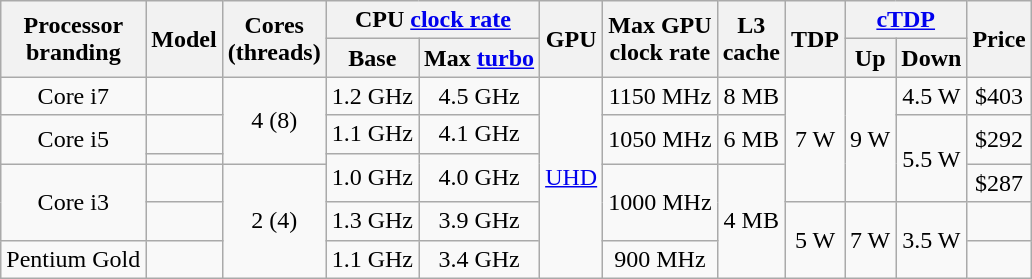<table class="wikitable sortable" style="text-align: center;">
<tr>
<th rowspan="2">Processor<br>branding</th>
<th rowspan="2">Model</th>
<th rowspan="2">Cores<br>(threads)</th>
<th colspan="2">CPU <a href='#'>clock rate</a></th>
<th rowspan="2">GPU</th>
<th rowspan="2">Max GPU<br>clock rate</th>
<th rowspan="2">L3<br>cache</th>
<th rowspan="2">TDP</th>
<th colspan="2"><a href='#'>cTDP</a></th>
<th rowspan="2">Price</th>
</tr>
<tr>
<th>Base</th>
<th>Max <a href='#'>turbo</a></th>
<th>Up</th>
<th>Down</th>
</tr>
<tr>
<td>Core i7</td>
<td></td>
<td rowspan="3">4 (8)</td>
<td>1.2 GHz</td>
<td>4.5 GHz</td>
<td rowspan="6"><a href='#'>UHD</a></td>
<td>1150 MHz</td>
<td>8 MB</td>
<td rowspan="4">7 W</td>
<td rowspan="4">9 W</td>
<td>4.5 W</td>
<td>$403</td>
</tr>
<tr>
<td rowspan="2">Core i5</td>
<td></td>
<td>1.1 GHz</td>
<td>4.1 GHz</td>
<td rowspan="2">1050 MHz</td>
<td rowspan="2">6 MB</td>
<td rowspan="3">5.5 W</td>
<td rowspan="2">$292</td>
</tr>
<tr>
<td></td>
<td rowspan="2">1.0 GHz</td>
<td rowspan="2">4.0 GHz</td>
</tr>
<tr>
<td rowspan="2">Core i3</td>
<td></td>
<td rowspan="3">2 (4)</td>
<td rowspan="2">1000 MHz</td>
<td rowspan="3">4 MB</td>
<td>$287</td>
</tr>
<tr>
<td></td>
<td>1.3 GHz</td>
<td>3.9 GHz</td>
<td rowspan="2">5 W</td>
<td rowspan="2">7 W</td>
<td rowspan="2">3.5 W</td>
<td></td>
</tr>
<tr>
<td>Pentium Gold</td>
<td></td>
<td>1.1 GHz</td>
<td>3.4 GHz</td>
<td>900 MHz</td>
<td></td>
</tr>
</table>
